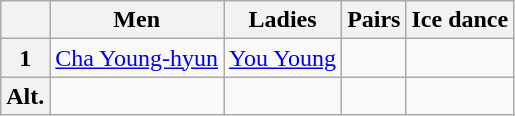<table class="wikitable">
<tr>
<th></th>
<th>Men</th>
<th>Ladies</th>
<th>Pairs</th>
<th>Ice dance</th>
</tr>
<tr>
<th>1</th>
<td><a href='#'>Cha Young-hyun</a></td>
<td><a href='#'>You Young</a></td>
<td></td>
<td></td>
</tr>
<tr>
<th>Alt.</th>
<td></td>
<td></td>
<td></td>
<td></td>
</tr>
</table>
